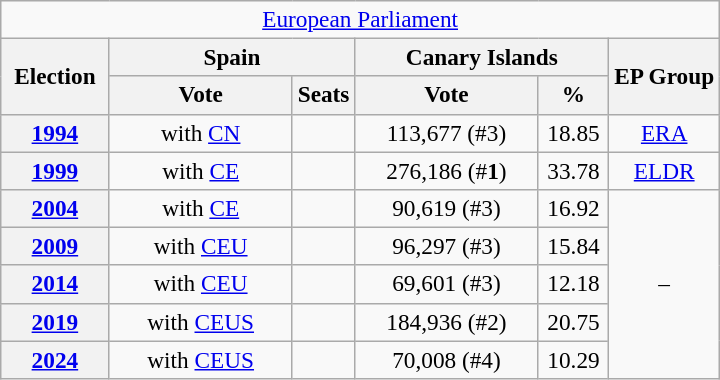<table class="wikitable" style="font-size:97%; text-align:center">
<tr>
<td align="center" colspan="7"><a href='#'>European Parliament</a></td>
</tr>
<tr>
<th width="65" rowspan="2">Election</th>
<th colspan="2">Spain</th>
<th colspan="2">Canary Islands</th>
<th rowspan="2">EP Group</th>
</tr>
<tr>
<th width="115">Vote</th>
<th>Seats</th>
<th width="115">Vote</th>
<th width="40">%</th>
</tr>
<tr>
<th><a href='#'>1994</a></th>
<td>with <a href='#'>CN</a></td>
<td></td>
<td>113,677 (#3)</td>
<td>18.85</td>
<td><a href='#'>ERA</a></td>
</tr>
<tr>
<th><a href='#'>1999</a></th>
<td>with <a href='#'>CE</a></td>
<td></td>
<td>276,186 (#<strong>1</strong>)</td>
<td>33.78</td>
<td><a href='#'>ELDR</a></td>
</tr>
<tr>
<th><a href='#'>2004</a></th>
<td>with <a href='#'>CE</a></td>
<td></td>
<td>90,619 (#3)</td>
<td>16.92</td>
<td rowspan="5">–</td>
</tr>
<tr>
<th><a href='#'>2009</a></th>
<td>with <a href='#'>CEU</a></td>
<td></td>
<td>96,297 (#3)</td>
<td>15.84</td>
</tr>
<tr>
<th><a href='#'>2014</a></th>
<td>with <a href='#'>CEU</a></td>
<td></td>
<td>69,601 (#3)</td>
<td>12.18</td>
</tr>
<tr>
<th><a href='#'>2019</a></th>
<td>with <a href='#'>CEUS</a></td>
<td></td>
<td>184,936 (#2)</td>
<td>20.75</td>
</tr>
<tr>
<th><a href='#'>2024</a></th>
<td>with <a href='#'>CEUS</a></td>
<td></td>
<td>70,008 (#4)</td>
<td>10.29</td>
</tr>
</table>
